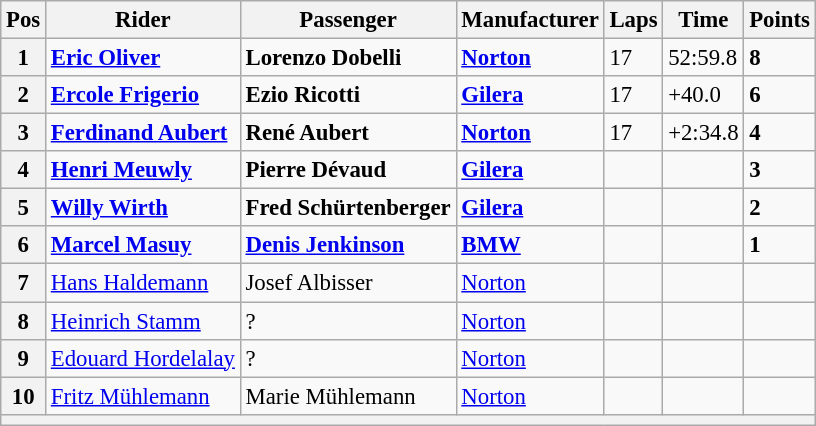<table class="wikitable" style="font-size: 95%;">
<tr>
<th>Pos</th>
<th>Rider</th>
<th>Passenger</th>
<th>Manufacturer</th>
<th>Laps</th>
<th>Time</th>
<th>Points</th>
</tr>
<tr>
<th>1</th>
<td> <strong><a href='#'>Eric Oliver</a></strong></td>
<td> <strong>Lorenzo Dobelli</strong></td>
<td><strong><a href='#'>Norton</a></strong></td>
<td>17</td>
<td>52:59.8</td>
<td><strong>8</strong></td>
</tr>
<tr>
<th>2</th>
<td> <strong><a href='#'>Ercole Frigerio</a></strong></td>
<td> <strong>Ezio Ricotti</strong></td>
<td><strong><a href='#'>Gilera</a></strong></td>
<td>17</td>
<td>+40.0</td>
<td><strong>6</strong></td>
</tr>
<tr>
<th>3</th>
<td> <strong><a href='#'>Ferdinand Aubert</a></strong></td>
<td> <strong>René Aubert</strong></td>
<td><strong><a href='#'>Norton</a></strong></td>
<td>17</td>
<td>+2:34.8</td>
<td><strong>4</strong></td>
</tr>
<tr>
<th>4</th>
<td> <strong><a href='#'>Henri Meuwly</a></strong></td>
<td> <strong>Pierre Dévaud</strong></td>
<td><strong><a href='#'>Gilera</a></strong></td>
<td></td>
<td></td>
<td><strong>3</strong></td>
</tr>
<tr>
<th>5</th>
<td> <strong><a href='#'>Willy Wirth</a></strong></td>
<td> <strong>Fred Schürtenberger</strong></td>
<td><strong><a href='#'>Gilera</a></strong></td>
<td></td>
<td></td>
<td><strong>2</strong></td>
</tr>
<tr>
<th>6</th>
<td> <strong><a href='#'>Marcel Masuy</a></strong></td>
<td> <strong><a href='#'>Denis Jenkinson</a></strong></td>
<td><strong><a href='#'>BMW</a></strong></td>
<td></td>
<td></td>
<td><strong>1</strong></td>
</tr>
<tr>
<th>7</th>
<td> <a href='#'>Hans Haldemann</a></td>
<td> Josef Albisser</td>
<td><a href='#'>Norton</a></td>
<td></td>
<td></td>
<td></td>
</tr>
<tr>
<th>8</th>
<td> <a href='#'>Heinrich Stamm</a></td>
<td> ?</td>
<td><a href='#'>Norton</a></td>
<td></td>
<td></td>
<td></td>
</tr>
<tr>
<th>9</th>
<td> <a href='#'>Edouard Hordelalay</a></td>
<td> ?</td>
<td><a href='#'>Norton</a></td>
<td></td>
<td></td>
<td></td>
</tr>
<tr>
<th>10</th>
<td> <a href='#'>Fritz Mühlemann</a></td>
<td> Marie Mühlemann</td>
<td><a href='#'>Norton</a></td>
<td></td>
<td></td>
<td></td>
</tr>
<tr>
<th colspan=7></th>
</tr>
</table>
